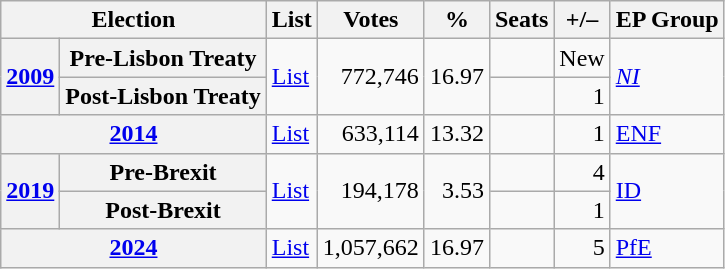<table class="wikitable" style="text-align: right;">
<tr>
<th colspan="2">Election</th>
<th>List</th>
<th>Votes</th>
<th>%</th>
<th>Seats</th>
<th>+/–</th>
<th>EP Group</th>
</tr>
<tr>
<th rowspan="2"><a href='#'>2009</a></th>
<th>Pre-Lisbon Treaty</th>
<td style="text-align:left" rowspan="2"b><a href='#'>List</a></td>
<td rowspan="2">772,746</td>
<td rowspan="2">16.97</td>
<td></td>
<td>New</td>
<td style="text-align:left" rowspan="2"><em><a href='#'>NI</a></em></td>
</tr>
<tr>
<th style="text-align:left">Post-Lisbon Treaty</th>
<td></td>
<td> 1</td>
</tr>
<tr>
<th colspan="2"><a href='#'>2014</a></th>
<td style="text-align:left"><a href='#'>List</a></td>
<td>633,114</td>
<td>13.32</td>
<td></td>
<td> 1</td>
<td style="text-align:left"><a href='#'>ENF</a></td>
</tr>
<tr>
<th rowspan="2"><a href='#'>2019</a></th>
<th>Pre-Brexit</th>
<td rowspan="2" style="text-align:left"><a href='#'>List</a></td>
<td rowspan="2">194,178</td>
<td rowspan="2">3.53</td>
<td></td>
<td> 4</td>
<td style="text-align:left" rowspan="2"><a href='#'>ID</a></td>
</tr>
<tr>
<th>Post-Brexit</th>
<td></td>
<td> 1</td>
</tr>
<tr>
<th colspan="2"><a href='#'>2024</a></th>
<td style="text-align:left"><a href='#'>List</a></td>
<td>1,057,662</td>
<td>16.97</td>
<td></td>
<td> 5</td>
<td style="text-align:left"><a href='#'>PfE</a></td>
</tr>
</table>
